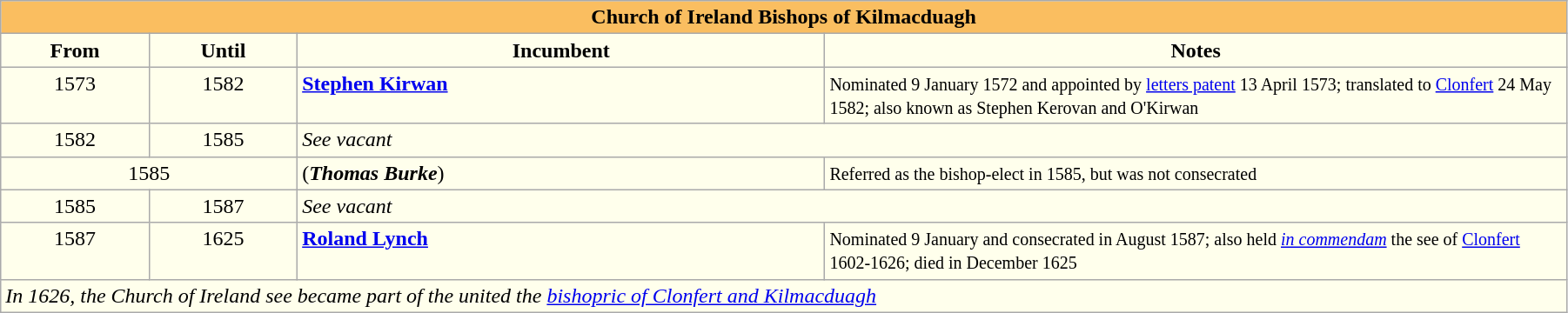<table class="wikitable" style="width:95%">
<tr>
<th style="background-color:#FABE60" colspan="4">Church of Ireland Bishops of Kilmacduagh </th>
</tr>
<tr align=left>
<th style="background-color:#ffffec" width="9%">From</th>
<th style="background-color:#ffffec" width="9%">Until</th>
<th style="background-color:#ffffec" width="32%">Incumbent</th>
<th style="background-color:#ffffec" width="45%">Notes</th>
</tr>
<tr valign=top bgcolor="#ffffec">
<td align=center>1573</td>
<td align=center>1582</td>
<td><strong><a href='#'>Stephen Kirwan</a></strong></td>
<td><small>Nominated 9 January 1572 and appointed by <a href='#'>letters patent</a> 13 April 1573; translated to <a href='#'>Clonfert</a> 24 May 1582; also known as Stephen Kerovan and O'Kirwan</small></td>
</tr>
<tr valign=top bgcolor="#ffffec">
<td align=center>1582</td>
<td align=center>1585</td>
<td colspan=2><em>See vacant</em></td>
</tr>
<tr valign=top bgcolor="#ffffec">
<td colspan=2 align=center>1585</td>
<td>(<strong><em>Thomas Burke</em></strong>)</td>
<td><small>Referred as the bishop-elect in 1585, but was not consecrated</small></td>
</tr>
<tr valign=top bgcolor="#ffffec">
<td align=center>1585</td>
<td align=center>1587</td>
<td colspan=2><em>See vacant</em></td>
</tr>
<tr valign=top bgcolor="#ffffec">
<td align=center>1587</td>
<td align=center>1625</td>
<td><strong><a href='#'>Roland Lynch</a></strong></td>
<td><small>Nominated 9 January and consecrated in August 1587; also held <em><a href='#'>in commendam</a></em> the see of <a href='#'>Clonfert</a> 1602-1626; died in December 1625</small></td>
</tr>
<tr valign=top bgcolor="#ffffec">
<td colspan=4><em>In 1626, the Church of Ireland see became part of the united the <a href='#'>bishopric of Clonfert and Kilmacduagh</a></em></td>
</tr>
</table>
